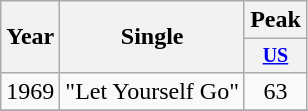<table class="wikitable" style="text-align:center;">
<tr>
<th rowspan="2">Year</th>
<th rowspan="2">Single</th>
<th colspan="1">Peak</th>
</tr>
<tr style="font-size:smaller;">
<th width="35"><a href='#'>US</a><br></th>
</tr>
<tr>
<td rowspan="1">1969</td>
<td align="left">"Let Yourself Go"</td>
<td>63</td>
</tr>
<tr>
</tr>
</table>
